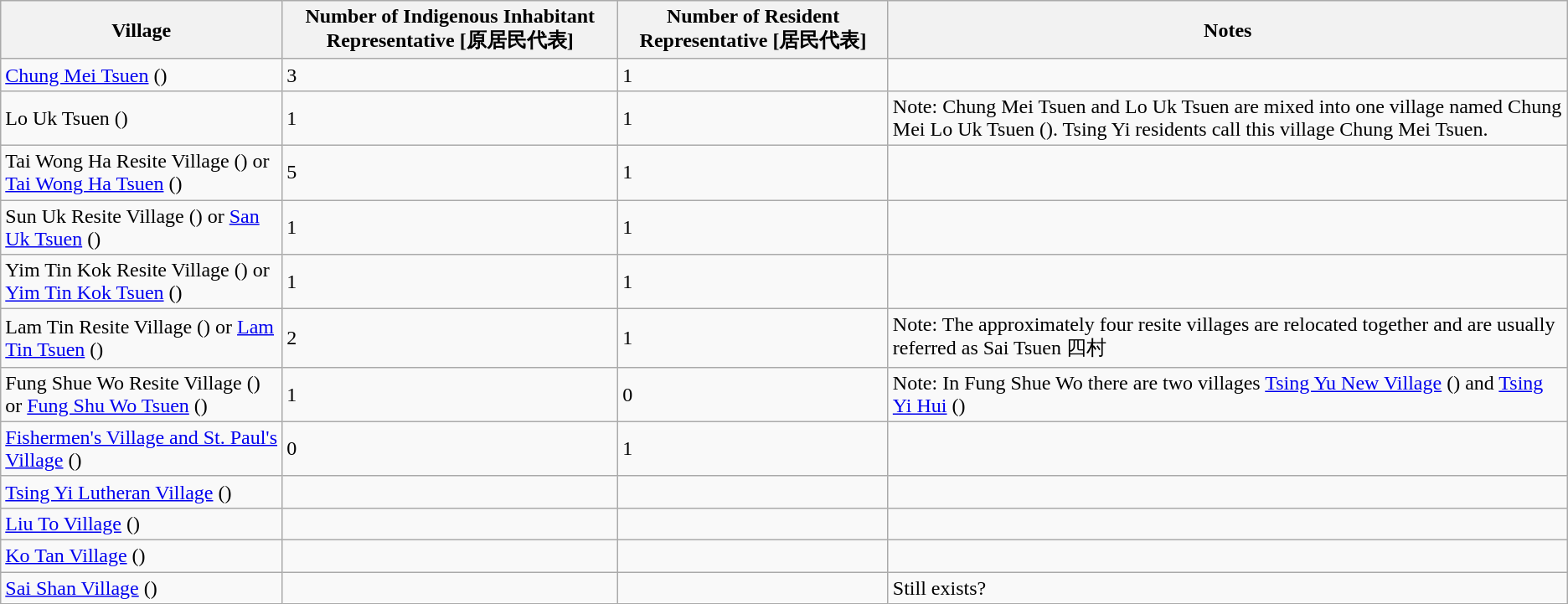<table class="wikitable">
<tr>
<th>Village</th>
<th>Number of Indigenous Inhabitant Representative [原居民代表]</th>
<th>Number of Resident Representative [居民代表]</th>
<th>Notes</th>
</tr>
<tr>
<td><a href='#'>Chung Mei Tsuen</a> ()</td>
<td>3</td>
<td>1</td>
<td></td>
</tr>
<tr>
<td>Lo Uk Tsuen ()</td>
<td>1</td>
<td>1</td>
<td>Note: Chung Mei Tsuen and Lo Uk Tsuen are mixed into one village named Chung Mei Lo Uk Tsuen (). Tsing Yi residents call this village Chung Mei Tsuen.</td>
</tr>
<tr>
<td>Tai Wong Ha Resite Village () or <a href='#'>Tai Wong Ha Tsuen</a> ()</td>
<td>5</td>
<td>1</td>
<td></td>
</tr>
<tr>
<td>Sun Uk Resite Village () or <a href='#'>San Uk Tsuen</a> ()</td>
<td>1</td>
<td>1</td>
<td></td>
</tr>
<tr>
<td>Yim Tin Kok Resite Village () or <a href='#'>Yim Tin Kok Tsuen</a> ()</td>
<td>1</td>
<td>1</td>
<td></td>
</tr>
<tr>
<td>Lam Tin Resite Village () or <a href='#'>Lam Tin Tsuen</a> ()</td>
<td>2</td>
<td>1</td>
<td>Note: The approximately four resite villages are relocated together and are usually referred as Sai Tsuen 四村</td>
</tr>
<tr>
<td>Fung Shue Wo Resite Village () or <a href='#'>Fung Shu Wo Tsuen</a> ()</td>
<td>1</td>
<td>0</td>
<td>Note: In Fung Shue Wo there are two villages <a href='#'>Tsing Yu New Village</a> () and <a href='#'>Tsing Yi Hui</a> ()</td>
</tr>
<tr>
<td><a href='#'>Fishermen's Village and St. Paul's Village</a> ()</td>
<td>0</td>
<td>1</td>
<td></td>
</tr>
<tr>
<td><a href='#'>Tsing Yi Lutheran Village</a> ()</td>
<td></td>
<td></td>
<td></td>
</tr>
<tr>
<td><a href='#'>Liu To Village</a> ()</td>
<td></td>
<td></td>
<td></td>
</tr>
<tr>
<td><a href='#'>Ko Tan Village</a> ()</td>
<td></td>
<td></td>
<td></td>
</tr>
<tr>
<td><a href='#'>Sai Shan Village</a> ()</td>
<td></td>
<td></td>
<td>Still exists?</td>
</tr>
</table>
